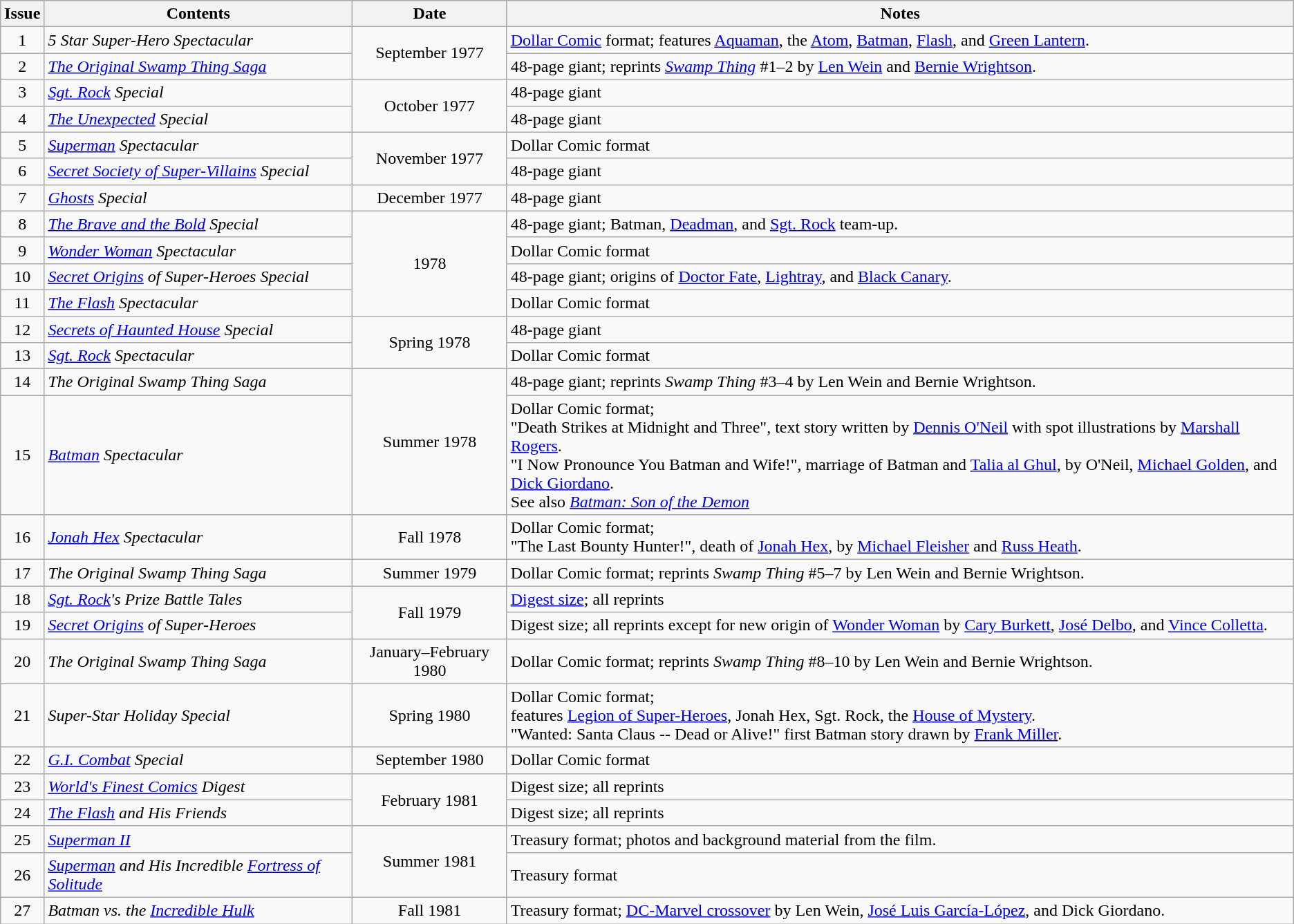<table class="wikitable">
<tr>
<th>Issue</th>
<th>Contents</th>
<th>Date</th>
<th>Notes</th>
</tr>
<tr>
<td align="center">1</td>
<td><em>5 Star Super-Hero Spectacular</em></td>
<td rowspan="2" align="center">September 1977</td>
<td><a href='#'>Dollar Comic</a> format; features <a href='#'>Aquaman</a>, the <a href='#'>Atom</a>, <a href='#'>Batman</a>, <a href='#'>Flash</a>, and <a href='#'>Green Lantern</a>.</td>
</tr>
<tr>
<td align="center">2</td>
<td><em><a href='#'>The Original Swamp Thing Saga</a></em></td>
<td>48-page giant; reprints <em><a href='#'>Swamp Thing</a></em> #1–2 by <a href='#'>Len Wein</a> and <a href='#'>Bernie Wrightson</a>.</td>
</tr>
<tr>
<td align="center">3</td>
<td><em><a href='#'>Sgt. Rock</a> Special</em></td>
<td rowspan="2" align="center">October 1977</td>
<td>48-page giant</td>
</tr>
<tr>
<td align="center">4</td>
<td><em><a href='#'>The Unexpected</a> Special</em></td>
<td>48-page giant</td>
</tr>
<tr>
<td align="center">5</td>
<td><em><a href='#'>Superman</a> Spectacular</em></td>
<td rowspan="2" align="center">November 1977</td>
<td>Dollar Comic format</td>
</tr>
<tr>
<td align="center">6</td>
<td><em><a href='#'>Secret Society of Super-Villains</a> Special</em></td>
<td>48-page giant</td>
</tr>
<tr>
<td align="center">7</td>
<td><em><a href='#'>Ghosts</a> Special</em></td>
<td align="center">December 1977</td>
<td>48-page giant</td>
</tr>
<tr>
<td align="center">8</td>
<td><em><a href='#'>The Brave and the Bold</a> Special</em></td>
<td rowspan="4" align="center">1978</td>
<td>48-page giant; Batman, <a href='#'>Deadman</a>, and <a href='#'>Sgt. Rock</a> team-up.</td>
</tr>
<tr>
<td align="center">9</td>
<td><em><a href='#'>Wonder Woman</a> Spectacular</em></td>
<td>Dollar Comic format</td>
</tr>
<tr>
<td align="center">10</td>
<td><em><a href='#'>Secret Origins</a> of Super-Heroes Special</em></td>
<td>48-page giant; origins of <a href='#'>Doctor Fate</a>, <a href='#'>Lightray</a>, and <a href='#'>Black Canary</a>.</td>
</tr>
<tr>
<td align="center">11</td>
<td><em><a href='#'>The Flash</a> Spectacular</em></td>
<td>Dollar Comic format</td>
</tr>
<tr>
<td align="center">12</td>
<td><em><a href='#'>Secrets of Haunted House</a> Special</em></td>
<td rowspan="2" align="center">Spring 1978</td>
<td>48-page giant</td>
</tr>
<tr>
<td align="center">13</td>
<td><em><a href='#'>Sgt. Rock</a> Spectacular</em></td>
<td>Dollar Comic format</td>
</tr>
<tr>
<td align="center">14</td>
<td><em>The Original Swamp Thing Saga</em></td>
<td rowspan="2" align="center">Summer 1978</td>
<td>48-page giant; reprints <em>Swamp Thing</em> #3–4 by Len Wein and Bernie Wrightson.</td>
</tr>
<tr>
<td align="center">15</td>
<td><em><a href='#'>Batman</a> Spectacular</em></td>
<td>Dollar Comic format;<br>"Death Strikes at Midnight and Three", text story written by <a href='#'>Dennis O'Neil</a> with spot illustrations by <a href='#'>Marshall Rogers</a>.<br>"I Now Pronounce You Batman and Wife!", marriage of Batman and <a href='#'>Talia al Ghul</a>, by O'Neil, <a href='#'>Michael Golden</a>, and <a href='#'>Dick Giordano</a>.<br> See also <em><a href='#'>Batman: Son of the Demon</a></em></td>
</tr>
<tr>
<td align="center">16</td>
<td><em><a href='#'>Jonah Hex</a> Spectacular</em></td>
<td align="center">Fall 1978</td>
<td>Dollar Comic format;<br>"The Last Bounty Hunter!", death of <a href='#'>Jonah Hex</a>, by <a href='#'>Michael Fleisher</a> and <a href='#'>Russ Heath</a>.</td>
</tr>
<tr>
<td align="center">17</td>
<td><em>The Original Swamp Thing Saga</em></td>
<td align="center">Summer 1979</td>
<td>Dollar Comic format; reprints <em>Swamp Thing</em> #5–7 by Len Wein and Bernie Wrightson.</td>
</tr>
<tr>
<td align="center">18</td>
<td><em><a href='#'>Sgt. Rock</a>'s Prize Battle Tales</em></td>
<td rowspan="2" align="center">Fall 1979</td>
<td><a href='#'>Digest size</a>; all reprints</td>
</tr>
<tr>
<td align="center">19</td>
<td><em><a href='#'>Secret Origins</a> of Super-Heroes</em></td>
<td>Digest size; all reprints except for new origin of <a href='#'>Wonder Woman</a> by <a href='#'>Cary Burkett</a>, <a href='#'>José Delbo</a>, and <a href='#'>Vince Colletta</a>.</td>
</tr>
<tr>
<td align="center">20</td>
<td><em>The Original Swamp Thing Saga</em></td>
<td align="center">January–February 1980</td>
<td>Dollar Comic format; reprints <em>Swamp Thing</em> #8–10 by Len Wein and Bernie Wrightson.</td>
</tr>
<tr>
<td align="center">21</td>
<td><em>Super-Star Holiday Special</em></td>
<td align="center">Spring 1980</td>
<td>Dollar Comic format;<br> features <a href='#'>Legion of Super-Heroes</a>, Jonah Hex, Sgt. Rock, the <a href='#'>House of Mystery</a>.<br>"Wanted: Santa Claus -- Dead or Alive!" first Batman story drawn by <a href='#'>Frank Miller</a>.</td>
</tr>
<tr>
<td align="center">22</td>
<td><em><a href='#'>G.I. Combat</a> Special</em></td>
<td align="center">September 1980</td>
<td>Dollar Comic format</td>
</tr>
<tr>
<td align="center">23</td>
<td><em><a href='#'>World's Finest Comics</a> Digest</em></td>
<td rowspan="2" align="center">February 1981</td>
<td>Digest size; all reprints</td>
</tr>
<tr>
<td align="center">24</td>
<td><em><a href='#'>The Flash</a> and His Friends</em></td>
<td>Digest size; all reprints</td>
</tr>
<tr>
<td align="center">25</td>
<td><em><a href='#'>Superman II</a></em></td>
<td rowspan="2" align="center">Summer 1981</td>
<td>Treasury format; photos and background material from the film.</td>
</tr>
<tr>
<td align="center">26</td>
<td><em><a href='#'>Superman</a> and His Incredible <a href='#'>Fortress of Solitude</a></em></td>
<td>Treasury format</td>
</tr>
<tr>
<td align="center">27</td>
<td><em>Batman vs. the <a href='#'>Incredible Hulk</a></em></td>
<td align="center">Fall 1981</td>
<td>Treasury format; <a href='#'>DC-Marvel crossover</a> by Len Wein, <a href='#'>José Luis García-López</a>, and Dick Giordano.</td>
</tr>
</table>
